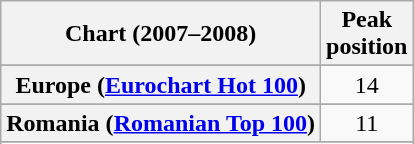<table class="wikitable plainrowheaders sortable" style="text-align:center">
<tr>
<th scope="col">Chart (2007–2008)</th>
<th scope="col">Peak<br>position</th>
</tr>
<tr>
</tr>
<tr>
</tr>
<tr>
</tr>
<tr>
</tr>
<tr>
</tr>
<tr>
</tr>
<tr>
</tr>
<tr>
</tr>
<tr>
<th scope="row">Europe (<a href='#'>Eurochart Hot 100</a>)</th>
<td>14</td>
</tr>
<tr>
</tr>
<tr>
</tr>
<tr>
</tr>
<tr>
</tr>
<tr>
</tr>
<tr>
</tr>
<tr>
</tr>
<tr>
<th scope="row">Romania (<a href='#'>Romanian Top 100</a>)</th>
<td>11</td>
</tr>
<tr>
</tr>
<tr>
</tr>
<tr>
</tr>
<tr>
</tr>
<tr>
</tr>
<tr>
</tr>
<tr>
</tr>
<tr>
</tr>
<tr>
</tr>
<tr>
</tr>
<tr>
</tr>
<tr>
</tr>
</table>
